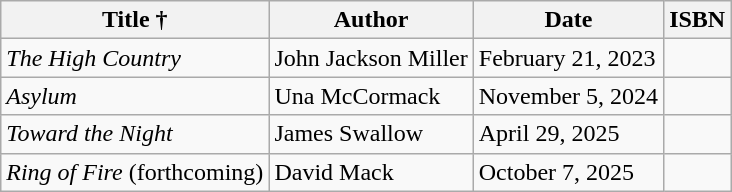<table class="wikitable">
<tr>
<th>Title †</th>
<th>Author</th>
<th>Date</th>
<th>ISBN</th>
</tr>
<tr>
<td><em>The High Country</em></td>
<td>John Jackson Miller</td>
<td>February 21, 2023</td>
<td></td>
</tr>
<tr>
<td><em>Asylum</em></td>
<td>Una McCormack</td>
<td>November 5, 2024</td>
<td></td>
</tr>
<tr>
<td><em>Toward the Night</em></td>
<td>James Swallow</td>
<td>April 29, 2025</td>
<td></td>
</tr>
<tr>
<td><em>Ring of Fire</em> (forthcoming)</td>
<td>David Mack</td>
<td>October 7, 2025</td>
<td></td>
</tr>
</table>
